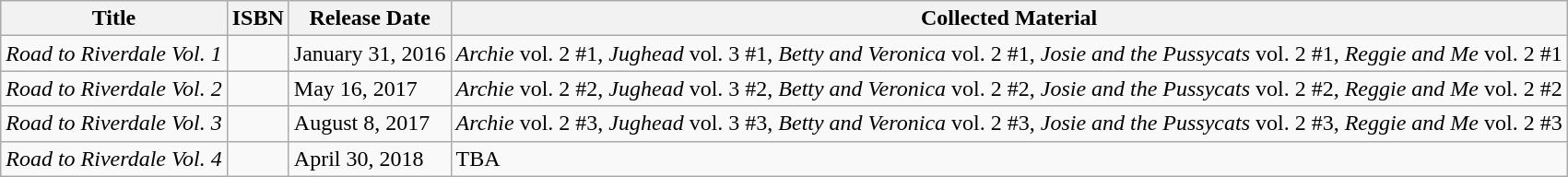<table class="wikitable">
<tr>
<th>Title</th>
<th>ISBN</th>
<th>Release Date</th>
<th>Collected Material</th>
</tr>
<tr>
<td><em>Road to Riverdale Vol. 1</em></td>
<td></td>
<td>January 31, 2016</td>
<td><em>Archie</em> vol. 2 #1, <em>Jughead</em> vol. 3 #1, <em>Betty and Veronica</em> vol. 2 #1, <em>Josie and the Pussycats</em> vol. 2 #1, <em>Reggie and Me</em> vol. 2 #1</td>
</tr>
<tr>
<td><em>Road to Riverdale Vol. 2</em></td>
<td></td>
<td>May 16, 2017</td>
<td><em>Archie</em> vol. 2 #2, <em>Jughead</em> vol. 3 #2, <em>Betty and Veronica</em> vol. 2 #2, <em>Josie and the Pussycats</em> vol. 2 #2, <em>Reggie and Me</em> vol. 2 #2</td>
</tr>
<tr>
<td><em>Road to Riverdale Vol. 3</em></td>
<td></td>
<td>August 8, 2017</td>
<td><em>Archie</em> vol. 2 #3, <em>Jughead</em> vol. 3 #3, <em>Betty and Veronica</em> vol. 2 #3, <em>Josie and the Pussycats</em> vol. 2 #3, <em>Reggie and Me</em> vol. 2 #3</td>
</tr>
<tr>
<td><em>Road to Riverdale Vol. 4</em></td>
<td></td>
<td>April 30, 2018</td>
<td>TBA</td>
</tr>
</table>
